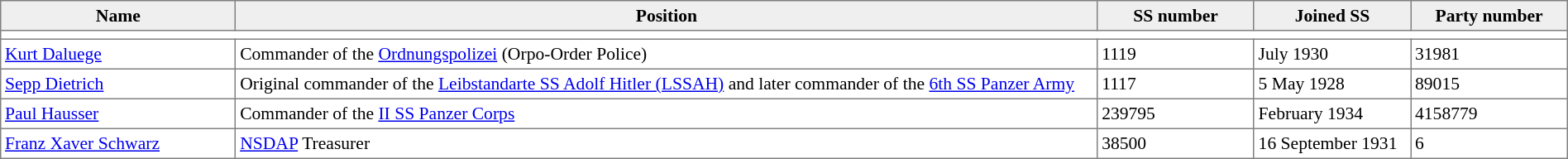<table align="center" border="1" cellpadding="3" cellspacing="0" style="font-size: 90%; border: gray solid 1px; border-collapse: collapse; text-align: middle; width: 100%">
<tr>
<th bgcolor="#efefef" style="width: 15%">Name</th>
<th bgcolor="#efefef" style="width: 55%">Position</th>
<th bgcolor="#efefef" style="width: 10%">SS number</th>
<th bgcolor="#efefef" style="width: 10%">Joined SS</th>
<th bgcolor="#efefef" style="width: 10%">Party number</th>
</tr>
<tr>
<td colspan=5></td>
</tr>
<tr>
<td><a href='#'>Kurt Daluege</a></td>
<td>Commander of the <a href='#'>Ordnungspolizei</a> (Orpo-Order Police)</td>
<td>1119</td>
<td>July 1930</td>
<td>31981</td>
</tr>
<tr>
<td><a href='#'>Sepp Dietrich</a></td>
<td>Original commander of the <a href='#'>Leibstandarte SS Adolf Hitler (LSSAH)</a> and later commander of the <a href='#'>6th SS Panzer Army</a></td>
<td>1117</td>
<td>5 May 1928</td>
<td>89015</td>
</tr>
<tr>
<td><a href='#'>Paul Hausser</a></td>
<td>Commander of the <a href='#'>II SS Panzer Corps</a></td>
<td>239795</td>
<td>February 1934</td>
<td>4158779</td>
</tr>
<tr>
<td><a href='#'>Franz Xaver Schwarz</a></td>
<td><a href='#'>NSDAP</a> Treasurer</td>
<td>38500</td>
<td>16 September 1931</td>
<td>6</td>
</tr>
</table>
